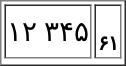<table style="margin:1em auto;" border="1">
<tr size="40">
<td style="text-align:center; background:white; font-size:14pt; color:black;">۱۲  ۳۴۵</td>
<td style="text-align:center; background:white; font-size:10pt; color:black;"><small></small><br><strong>۶۱</strong></td>
</tr>
<tr>
</tr>
</table>
